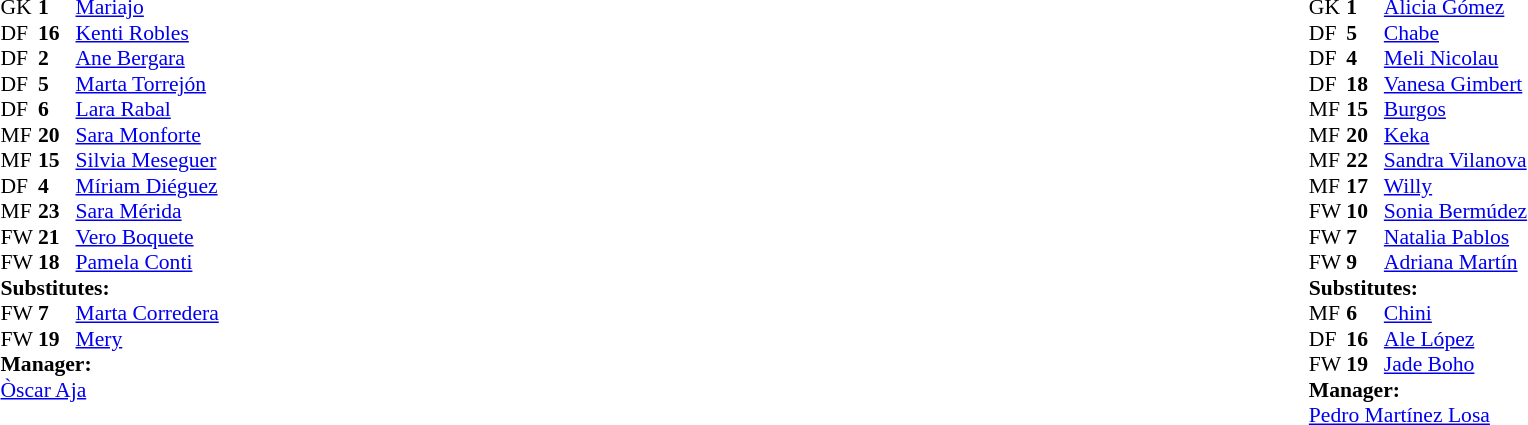<table width="100%">
<tr>
<td valign="top" width="40%"><br><table style="font-size:90%" cellspacing="0" cellpadding="0">
<tr>
<th width=25></th>
<th width=25></th>
</tr>
<tr>
<th width=25></th>
<th width=25></th>
</tr>
<tr>
<td>GK</td>
<td><strong>1</strong></td>
<td> <a href='#'>Mariajo</a></td>
</tr>
<tr>
<td>DF</td>
<td><strong>16</strong></td>
<td> <a href='#'>Kenti Robles</a></td>
</tr>
<tr>
<td>DF</td>
<td><strong>2</strong></td>
<td> <a href='#'>Ane Bergara</a></td>
<td></td>
</tr>
<tr>
<td>DF</td>
<td><strong>5</strong></td>
<td> <a href='#'>Marta Torrejón</a></td>
<td></td>
</tr>
<tr>
<td>DF</td>
<td><strong>6</strong></td>
<td> <a href='#'>Lara Rabal</a></td>
<td></td>
<td></td>
</tr>
<tr>
<td>MF</td>
<td><strong>20</strong></td>
<td> <a href='#'>Sara Monforte</a></td>
</tr>
<tr>
<td>MF</td>
<td><strong>15</strong></td>
<td> <a href='#'>Silvia Meseguer</a></td>
<td></td>
</tr>
<tr>
<td>DF</td>
<td><strong>4</strong></td>
<td> <a href='#'>Míriam Diéguez</a></td>
</tr>
<tr>
<td>MF</td>
<td><strong>23</strong></td>
<td> <a href='#'>Sara Mérida</a></td>
<td></td>
<td></td>
</tr>
<tr>
<td>FW</td>
<td><strong>21</strong></td>
<td> <a href='#'>Vero Boquete</a></td>
</tr>
<tr>
<td>FW</td>
<td><strong>18</strong></td>
<td> <a href='#'>Pamela Conti</a></td>
<td></td>
</tr>
<tr>
<td colspan=3><strong>Substitutes:</strong></td>
</tr>
<tr>
<td>FW</td>
<td><strong>7</strong></td>
<td> <a href='#'>Marta Corredera</a></td>
<td></td>
<td></td>
</tr>
<tr>
<td>FW</td>
<td><strong>19</strong></td>
<td> <a href='#'>Mery</a></td>
<td></td>
<td></td>
</tr>
<tr>
<td colspan=3><strong>Manager:</strong></td>
</tr>
<tr>
<td colspan=3> <a href='#'>Òscar Aja</a></td>
</tr>
</table>
</td>
<td valign="top"></td>
<td valign="top" width="50%"><br><table style="font-size:90%; margin:auto" cellspacing="0" cellpadding="0">
<tr>
<th width=25></th>
<th width=25></th>
</tr>
<tr>
<td>GK</td>
<td><strong>1</strong></td>
<td> <a href='#'>Alicia Gómez</a></td>
<td></td>
</tr>
<tr>
<td>DF</td>
<td><strong>5</strong></td>
<td> <a href='#'>Chabe</a></td>
</tr>
<tr>
<td>DF</td>
<td><strong>4</strong></td>
<td> <a href='#'>Meli Nicolau</a></td>
<td></td>
</tr>
<tr>
<td>DF</td>
<td><strong>18</strong></td>
<td> <a href='#'>Vanesa Gimbert</a></td>
<td></td>
</tr>
<tr>
<td>MF</td>
<td><strong>15</strong></td>
<td> <a href='#'>Burgos</a></td>
</tr>
<tr>
<td>MF</td>
<td><strong>20</strong></td>
<td> <a href='#'>Keka</a></td>
<td></td>
</tr>
<tr>
<td>MF</td>
<td><strong>22</strong></td>
<td> <a href='#'>Sandra Vilanova</a></td>
</tr>
<tr>
<td>MF</td>
<td><strong>17</strong></td>
<td> <a href='#'>Willy</a></td>
<td></td>
<td></td>
</tr>
<tr>
<td>FW</td>
<td><strong>10</strong></td>
<td> <a href='#'>Sonia Bermúdez</a></td>
<td></td>
<td></td>
</tr>
<tr>
<td>FW</td>
<td><strong>7</strong></td>
<td> <a href='#'>Natalia Pablos</a></td>
<td></td>
<td></td>
</tr>
<tr>
<td>FW</td>
<td><strong>9</strong></td>
<td> <a href='#'>Adriana Martín</a></td>
</tr>
<tr>
<td colspan=3><strong>Substitutes:</strong></td>
</tr>
<tr>
<td>MF</td>
<td><strong>6</strong></td>
<td> <a href='#'>Chini</a></td>
<td></td>
<td></td>
</tr>
<tr>
<td>DF</td>
<td><strong>16</strong></td>
<td> <a href='#'>Ale López</a></td>
<td></td>
<td></td>
</tr>
<tr>
<td>FW</td>
<td><strong>19</strong></td>
<td> <a href='#'>Jade Boho</a></td>
<td></td>
<td></td>
</tr>
<tr>
<td colspan=3><strong>Manager:</strong></td>
</tr>
<tr>
<td colspan=3> <a href='#'>Pedro Martínez Losa</a></td>
</tr>
</table>
</td>
</tr>
</table>
